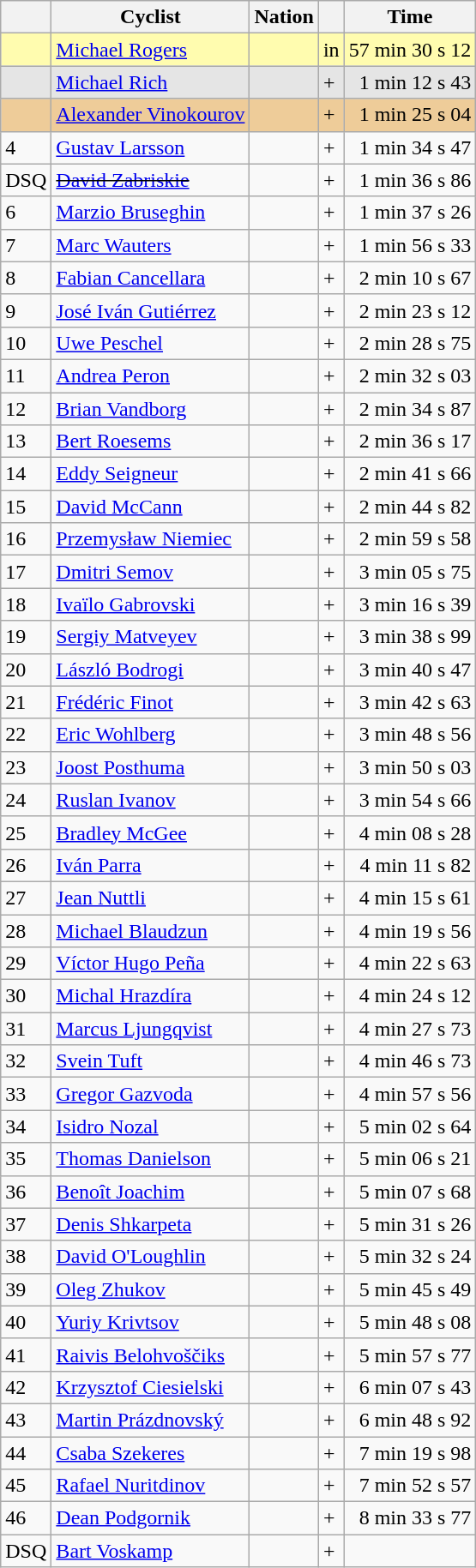<table class="wikitable">
<tr>
<th scope=col></th>
<th scope=col>Cyclist</th>
<th scope=col>Nation</th>
<th scope=col></th>
<th scope=col>Time</th>
</tr>
<tr bgcolor=fffcaf>
<td></td>
<td><a href='#'>Michael Rogers</a></td>
<td></td>
<td>in</td>
<td>57 min 30 s 12</td>
</tr>
<tr bgcolor=e5e5e5>
<td></td>
<td><a href='#'>Michael Rich</a></td>
<td></td>
<td>+</td>
<td align=right>1 min 12 s 43</td>
</tr>
<tr bgcolor=eecc99>
<td></td>
<td><a href='#'>Alexander Vinokourov</a></td>
<td></td>
<td>+</td>
<td align=right>1 min 25 s 04</td>
</tr>
<tr>
<td>4</td>
<td><a href='#'>Gustav Larsson</a></td>
<td></td>
<td>+</td>
<td align=right>1 min 34 s 47</td>
</tr>
<tr>
<td>DSQ</td>
<td><s><a href='#'>David Zabriskie</a></s></td>
<td></td>
<td>+</td>
<td align=right>1 min 36 s 86</td>
</tr>
<tr>
<td>6</td>
<td><a href='#'>Marzio Bruseghin</a></td>
<td></td>
<td>+</td>
<td align=right>1 min 37 s 26</td>
</tr>
<tr>
<td>7</td>
<td><a href='#'>Marc Wauters</a></td>
<td></td>
<td>+</td>
<td align=right>1 min 56 s 33</td>
</tr>
<tr>
<td>8</td>
<td><a href='#'>Fabian Cancellara</a></td>
<td></td>
<td>+</td>
<td align=right>2 min 10 s 67</td>
</tr>
<tr>
<td>9</td>
<td><a href='#'>José Iván Gutiérrez</a></td>
<td></td>
<td>+</td>
<td align=right>2 min 23 s 12</td>
</tr>
<tr>
<td>10</td>
<td><a href='#'>Uwe Peschel</a></td>
<td></td>
<td>+</td>
<td align=right>2 min 28 s 75</td>
</tr>
<tr>
<td>11</td>
<td><a href='#'>Andrea Peron</a></td>
<td></td>
<td>+</td>
<td align=right>2 min 32 s 03</td>
</tr>
<tr>
<td>12</td>
<td><a href='#'>Brian Vandborg</a></td>
<td></td>
<td>+</td>
<td align=right>2 min 34 s 87</td>
</tr>
<tr>
<td>13</td>
<td><a href='#'>Bert Roesems</a></td>
<td></td>
<td>+</td>
<td align=right>2 min 36 s 17</td>
</tr>
<tr>
<td>14</td>
<td><a href='#'>Eddy Seigneur</a></td>
<td></td>
<td>+</td>
<td align=right>2 min 41 s 66</td>
</tr>
<tr>
<td>15</td>
<td><a href='#'>David McCann</a></td>
<td></td>
<td>+</td>
<td align=right>2 min 44 s 82</td>
</tr>
<tr>
<td>16</td>
<td><a href='#'>Przemysław Niemiec</a></td>
<td></td>
<td>+</td>
<td align=right>2 min 59 s 58</td>
</tr>
<tr>
<td>17</td>
<td><a href='#'>Dmitri Semov</a></td>
<td></td>
<td>+</td>
<td align=right>3 min 05 s 75</td>
</tr>
<tr>
<td>18</td>
<td><a href='#'>Ivaïlo Gabrovski</a></td>
<td></td>
<td>+</td>
<td align=right>3 min 16 s 39</td>
</tr>
<tr>
<td>19</td>
<td><a href='#'>Sergiy Matveyev</a></td>
<td></td>
<td>+</td>
<td align=right>3 min 38 s 99</td>
</tr>
<tr>
<td>20</td>
<td><a href='#'>László Bodrogi</a></td>
<td></td>
<td>+</td>
<td align=right>3 min 40 s 47</td>
</tr>
<tr>
<td>21</td>
<td><a href='#'>Frédéric Finot</a></td>
<td></td>
<td>+</td>
<td align=right>3 min 42 s 63</td>
</tr>
<tr>
<td>22</td>
<td><a href='#'>Eric Wohlberg</a></td>
<td></td>
<td>+</td>
<td align=right>3 min 48 s 56</td>
</tr>
<tr>
<td>23</td>
<td><a href='#'>Joost Posthuma</a></td>
<td></td>
<td>+</td>
<td align=right>3 min 50 s 03</td>
</tr>
<tr>
<td>24</td>
<td><a href='#'>Ruslan Ivanov</a></td>
<td></td>
<td>+</td>
<td align=right>3 min 54 s 66</td>
</tr>
<tr>
<td>25</td>
<td><a href='#'>Bradley McGee</a></td>
<td></td>
<td>+</td>
<td align=right>4 min 08 s 28</td>
</tr>
<tr>
<td>26</td>
<td><a href='#'>Iván Parra</a></td>
<td></td>
<td>+</td>
<td align=right>4 min 11 s 82</td>
</tr>
<tr>
<td>27</td>
<td><a href='#'>Jean Nuttli</a></td>
<td></td>
<td>+</td>
<td align=right>4 min 15 s 61</td>
</tr>
<tr>
<td>28</td>
<td><a href='#'>Michael Blaudzun</a></td>
<td></td>
<td>+</td>
<td align=right>4 min 19 s 56</td>
</tr>
<tr>
<td>29</td>
<td><a href='#'>Víctor Hugo Peña</a></td>
<td></td>
<td>+</td>
<td align=right>4 min 22 s 63</td>
</tr>
<tr>
<td>30</td>
<td><a href='#'>Michal Hrazdíra</a></td>
<td></td>
<td>+</td>
<td align=right>4 min 24 s 12</td>
</tr>
<tr>
<td>31</td>
<td><a href='#'>Marcus Ljungqvist</a></td>
<td></td>
<td>+</td>
<td align=right>4 min 27 s 73</td>
</tr>
<tr>
<td>32</td>
<td><a href='#'>Svein Tuft</a></td>
<td></td>
<td>+</td>
<td align=right>4 min 46 s 73</td>
</tr>
<tr>
<td>33</td>
<td><a href='#'>Gregor Gazvoda</a></td>
<td></td>
<td>+</td>
<td align=right>4 min 57 s 56</td>
</tr>
<tr>
<td>34</td>
<td><a href='#'>Isidro Nozal</a></td>
<td></td>
<td>+</td>
<td align=right>5 min 02 s 64</td>
</tr>
<tr>
<td>35</td>
<td><a href='#'>Thomas Danielson</a></td>
<td></td>
<td>+</td>
<td align=right>5 min 06 s 21</td>
</tr>
<tr>
<td>36</td>
<td><a href='#'>Benoît Joachim</a></td>
<td></td>
<td>+</td>
<td align=right>5 min 07 s 68</td>
</tr>
<tr>
<td>37</td>
<td><a href='#'>Denis Shkarpeta</a></td>
<td></td>
<td>+</td>
<td align=right>5 min 31 s 26</td>
</tr>
<tr>
<td>38</td>
<td><a href='#'>David O'Loughlin</a></td>
<td></td>
<td>+</td>
<td align=right>5 min 32 s 24</td>
</tr>
<tr>
<td>39</td>
<td><a href='#'>Oleg Zhukov</a></td>
<td></td>
<td>+</td>
<td align=right>5 min 45 s 49</td>
</tr>
<tr>
<td>40</td>
<td><a href='#'>Yuriy Krivtsov</a></td>
<td></td>
<td>+</td>
<td align=right>5 min 48 s 08</td>
</tr>
<tr>
<td>41</td>
<td><a href='#'>Raivis Belohvoščiks</a></td>
<td></td>
<td>+</td>
<td align=right>5 min 57 s 77</td>
</tr>
<tr>
<td>42</td>
<td><a href='#'>Krzysztof Ciesielski</a></td>
<td></td>
<td>+</td>
<td align=right>6 min 07 s 43</td>
</tr>
<tr>
<td>43</td>
<td><a href='#'>Martin Prázdnovský</a></td>
<td></td>
<td>+</td>
<td align=right>6 min 48 s 92</td>
</tr>
<tr>
<td>44</td>
<td><a href='#'>Csaba Szekeres</a></td>
<td></td>
<td>+</td>
<td align=right>7 min 19 s 98</td>
</tr>
<tr>
<td>45</td>
<td><a href='#'>Rafael Nuritdinov</a></td>
<td></td>
<td>+</td>
<td align=right>7 min 52 s 57</td>
</tr>
<tr>
<td>46</td>
<td><a href='#'>Dean Podgornik</a></td>
<td></td>
<td>+</td>
<td align=right>8 min 33 s 77</td>
</tr>
<tr>
<td>DSQ</td>
<td><a href='#'>Bart Voskamp</a></td>
<td></td>
<td>+</td>
<td align=right></td>
</tr>
</table>
